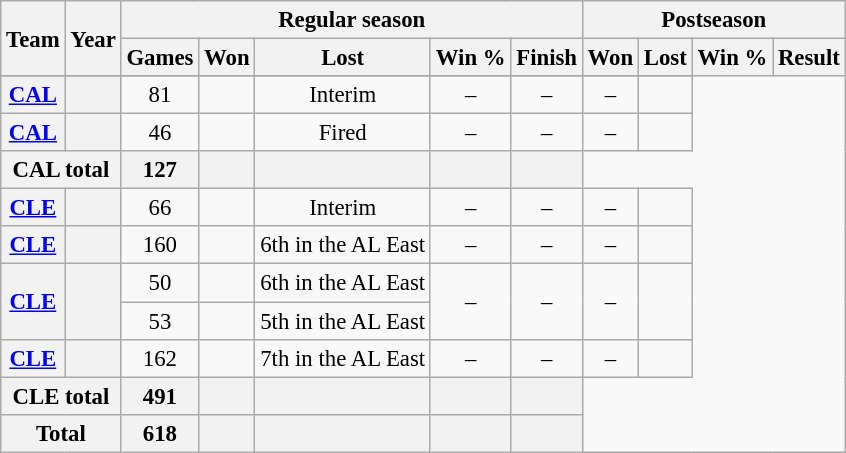<table class="wikitable" style="font-size: 95%; text-align:center;">
<tr>
<th rowspan="2">Team</th>
<th rowspan="2">Year</th>
<th colspan="5">Regular season</th>
<th colspan="4">Postseason</th>
</tr>
<tr>
<th>Games</th>
<th>Won</th>
<th>Lost</th>
<th>Win %</th>
<th>Finish</th>
<th>Won</th>
<th>Lost</th>
<th>Win %</th>
<th>Result</th>
</tr>
<tr>
</tr>
<tr>
<th><a href='#'>CAL</a></th>
<th></th>
<td>81</td>
<td></td>
<td>Interim</td>
<td>–</td>
<td>–</td>
<td>–</td>
<td></td>
</tr>
<tr>
<th><a href='#'>CAL</a></th>
<th></th>
<td>46</td>
<td></td>
<td>Fired</td>
<td>–</td>
<td>–</td>
<td>–</td>
<td></td>
</tr>
<tr>
<th colspan="2">CAL total</th>
<th>127</th>
<th></th>
<th></th>
<th></th>
<th></th>
</tr>
<tr>
<th><a href='#'>CLE</a></th>
<th></th>
<td>66</td>
<td></td>
<td>Interim</td>
<td>–</td>
<td>–</td>
<td>–</td>
<td></td>
</tr>
<tr>
<th><a href='#'>CLE</a></th>
<th></th>
<td>160</td>
<td></td>
<td>6th in the AL East</td>
<td>–</td>
<td>–</td>
<td>–</td>
<td></td>
</tr>
<tr>
<th rowspan=2><a href='#'>CLE</a></th>
<th rowspan=2></th>
<td>50</td>
<td></td>
<td>6th in the AL East</td>
<td rowspan=2>–</td>
<td rowspan=2>–</td>
<td rowspan=2>–</td>
<td rowspan=2></td>
</tr>
<tr>
<td>53</td>
<td></td>
<td>5th in the AL East</td>
</tr>
<tr>
<th><a href='#'>CLE</a></th>
<th></th>
<td>162</td>
<td></td>
<td>7th in the AL East</td>
<td>–</td>
<td>–</td>
<td>–</td>
<td></td>
</tr>
<tr>
<th colspan="2">CLE total</th>
<th>491</th>
<th></th>
<th></th>
<th></th>
<th></th>
</tr>
<tr>
<th colspan="2">Total</th>
<th>618</th>
<th></th>
<th></th>
<th></th>
<th></th>
</tr>
</table>
